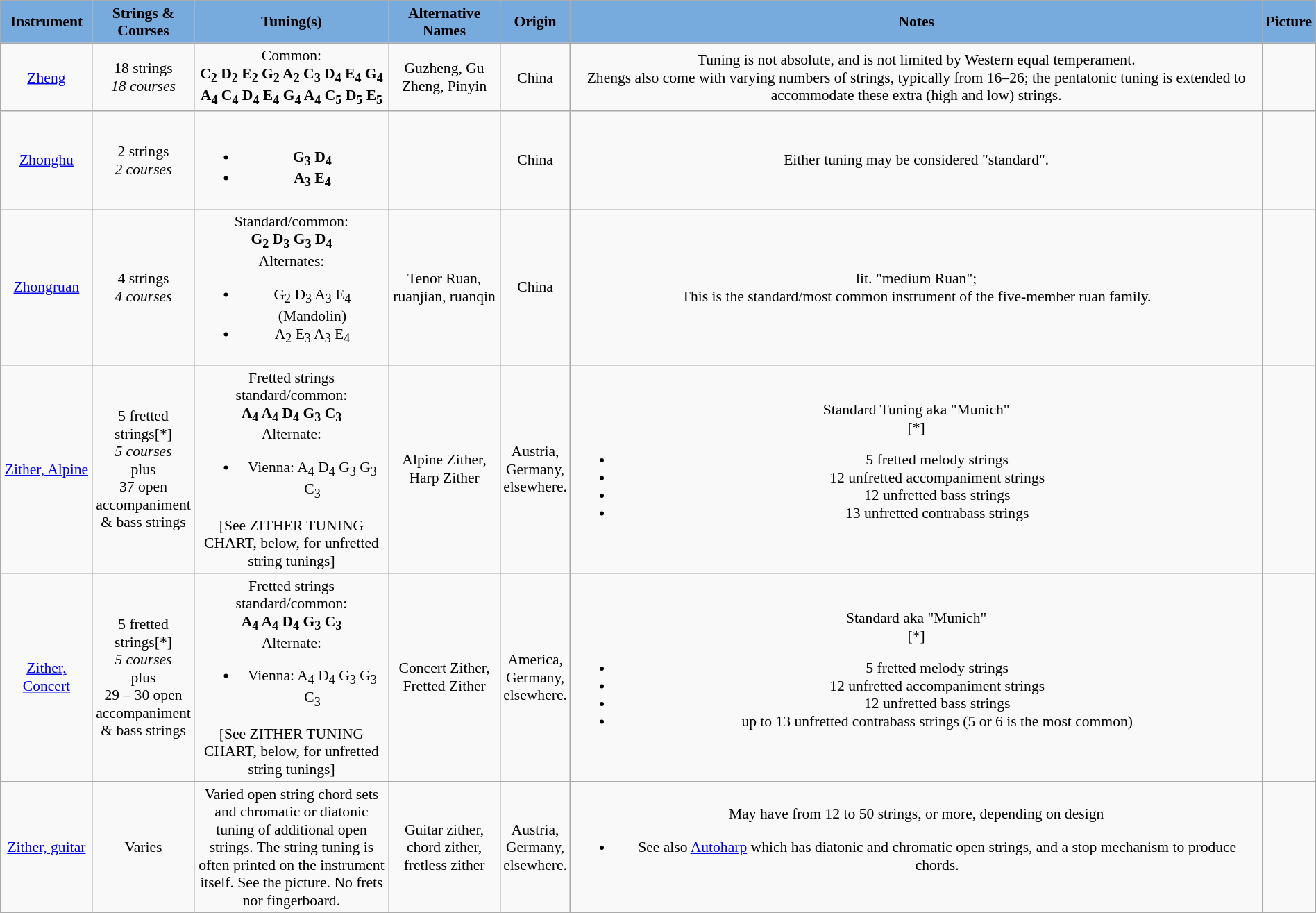<table class="wikitable" style="margin:0.5em auto; clear:both; font-size:.9em; text-align:center; width:100%">
<tr>
<th style="background: #7ad;">Instrument</th>
<th style="background: #7ad;" scope="col" width="58">Strings & Courses</th>
<th style="background: #7ad;" scope="col" width="180">Tuning(s)</th>
<th style="background: #7ad;" scope="col" width="100">Alternative Names</th>
<th style="background: #7ad;" scope="col" width="60">Origin</th>
<th style="background: #7ad;" scope="col" width'"160">Notes</th>
<th style="background: #7ad;">Picture</th>
</tr>
<tr>
<td><a href='#'>Zheng</a></td>
<td>18 strings<br><em>18 courses</em></td>
<td>Common:<br><strong>C<sub>2</sub> D<sub>2</sub> E<sub>2</sub> G<sub>2</sub> A<sub>2</sub> C<sub>3</sub> D<sub>4</sub> E<sub>4</sub> G<sub>4</sub> A<sub>4</sub> C<sub>4</sub> D<sub>4</sub> E<sub>4</sub> G<sub>4</sub> A<sub>4</sub> C<sub>5</sub> D<sub>5</sub> E<sub>5</sub></strong></td>
<td>Guzheng, Gu Zheng, Pinyin</td>
<td>China</td>
<td>Tuning is not absolute, and is not limited by Western equal temperament.<br>Zhengs also come with varying numbers of strings, typically from 16–26; the pentatonic tuning is extended to accommodate these extra (high and low) strings.</td>
<td></td>
</tr>
<tr>
<td><a href='#'>Zhonghu</a></td>
<td>2 strings<br><em>2 courses</em></td>
<td><br><ul><li><strong>G<sub>3</sub> D<sub>4</sub></strong></li><li><strong>A<sub>3</sub> E<sub>4</sub></strong></li></ul></td>
<td></td>
<td>China</td>
<td>Either tuning may be considered "standard".</td>
<td></td>
</tr>
<tr>
<td><a href='#'>Zhongruan</a></td>
<td>4 strings<br><em>4 courses</em></td>
<td>Standard/common:<br><strong>G<sub>2</sub> D<sub>3</sub> G<sub>3</sub> D<sub>4</sub></strong><br>Alternates:<ul><li>G<sub>2</sub> D<sub>3</sub> A<sub>3</sub> E<sub>4</sub> (Mandolin)</li><li>A<sub>2</sub> E<sub>3</sub> A<sub>3</sub> E<sub>4</sub></li></ul></td>
<td>Tenor Ruan, ruanjian, ruanqin</td>
<td>China</td>
<td>lit. "medium Ruan";<br>This is the standard/most common instrument of the five-member ruan family.</td>
<td></td>
</tr>
<tr>
<td><a href='#'>Zither, Alpine</a></td>
<td>5 fretted strings[*]<br><em>5 courses</em><br>plus<br>37 open accompaniment & bass strings</td>
<td>Fretted strings standard/common:<br><strong>A<sub>4</sub> A<sub>4</sub> D<sub>4</sub> G<sub>3</sub> C<sub>3</sub></strong><br>Alternate:<ul><li>Vienna:  A<sub>4</sub> D<sub>4</sub> G<sub>3</sub> G<sub>3</sub> C<sub>3</sub></li></ul>[See ZITHER TUNING CHART, below, for unfretted string tunings]</td>
<td>Alpine Zither, Harp Zither</td>
<td>Austria, Germany, elsewhere.</td>
<td>Standard Tuning aka "Munich"<br>[*]<ul><li>5 fretted melody strings</li><li>12 unfretted accompaniment strings</li><li>12 unfretted bass strings</li><li>13 unfretted contrabass strings</li></ul></td>
<td></td>
</tr>
<tr>
<td><a href='#'>Zither, Concert</a></td>
<td>5 fretted strings[*]<br><em>5 courses</em><br>plus<br>29 – 30 open accompaniment & bass strings</td>
<td>Fretted strings standard/common:<br><strong>A<sub>4</sub> A<sub>4</sub> D<sub>4</sub> G<sub>3</sub> C<sub>3</sub></strong><br>Alternate:<ul><li>Vienna:  A<sub>4</sub> D<sub>4</sub> G<sub>3</sub> G<sub>3</sub> C<sub>3</sub></li></ul>[See ZITHER TUNING CHART, below, for unfretted string tunings]</td>
<td>Concert Zither, Fretted Zither</td>
<td>America, Germany, elsewhere.</td>
<td>Standard aka "Munich"<br>[*]<ul><li>5 fretted melody strings</li><li>12 unfretted accompaniment strings</li><li>12 unfretted bass strings</li><li>up to 13 unfretted contrabass strings (5 or 6 is the most common)</li></ul></td>
<td></td>
</tr>
<tr>
<td><a href='#'>Zither, guitar</a></td>
<td>Varies</td>
<td>Varied open string chord sets and chromatic or diatonic tuning of additional open strings.  The string tuning is often printed on the instrument itself. See the picture.  No frets nor fingerboard.</td>
<td>Guitar zither, chord zither, fretless zither</td>
<td>Austria, Germany, elsewhere.</td>
<td>May have from 12 to 50 strings, or more, depending on design<br><ul><li>See also <a href='#'>Autoharp</a> which has diatonic and chromatic open strings, and a stop mechanism to produce chords.</li></ul></td>
<td></td>
</tr>
</table>
